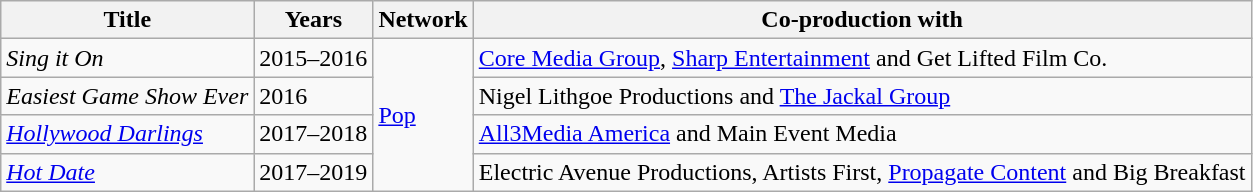<table class="wikitable sortbale">
<tr>
<th>Title</th>
<th>Years</th>
<th>Network</th>
<th>Co-production with</th>
</tr>
<tr>
<td><em>Sing it On</em></td>
<td>2015–2016</td>
<td rowspan="6"><a href='#'>Pop</a></td>
<td><a href='#'>Core Media Group</a>, <a href='#'>Sharp Entertainment</a> and Get Lifted Film Co.</td>
</tr>
<tr>
<td><em>Easiest Game Show Ever</em></td>
<td>2016</td>
<td>Nigel Lithgoe Productions and <a href='#'>The Jackal Group</a></td>
</tr>
<tr>
<td><em><a href='#'>Hollywood Darlings</a></em></td>
<td>2017–2018</td>
<td><a href='#'>All3Media America</a> and Main Event Media</td>
</tr>
<tr>
<td><em><a href='#'>Hot Date</a></em></td>
<td>2017–2019</td>
<td>Electric Avenue Productions, Artists First, <a href='#'>Propagate Content</a> and Big Breakfast</td>
</tr>
</table>
